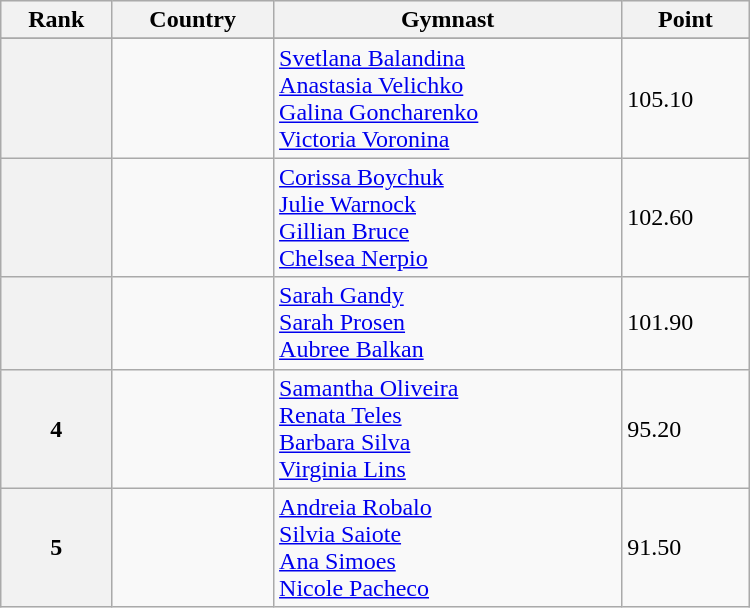<table class="wikitable" width=500>
<tr bgcolor="#efefef">
<th>Rank</th>
<th>Country</th>
<th>Gymnast</th>
<th>Point</th>
</tr>
<tr>
</tr>
<tr>
<th></th>
<td></td>
<td><a href='#'>Svetlana Balandina</a> <br> <a href='#'>Anastasia Velichko</a> <br> <a href='#'>Galina Goncharenko</a> <br> <a href='#'>Victoria Voronina</a></td>
<td>105.10</td>
</tr>
<tr>
<th></th>
<td></td>
<td><a href='#'>Corissa Boychuk</a> <br> <a href='#'>Julie Warnock</a> <br> <a href='#'>Gillian Bruce</a> <br> <a href='#'>Chelsea Nerpio</a></td>
<td>102.60</td>
</tr>
<tr>
<th></th>
<td></td>
<td><a href='#'>Sarah Gandy</a> <br> <a href='#'>Sarah Prosen</a> <br> <a href='#'>Aubree Balkan</a></td>
<td>101.90</td>
</tr>
<tr>
<th>4</th>
<td></td>
<td><a href='#'>Samantha Oliveira</a> <br> <a href='#'>Renata Teles</a> <br> <a href='#'>Barbara Silva</a> <br> <a href='#'>Virginia Lins</a></td>
<td>95.20</td>
</tr>
<tr>
<th>5</th>
<td></td>
<td><a href='#'>Andreia Robalo</a> <br> <a href='#'>Silvia Saiote</a> <br> <a href='#'>Ana Simoes</a> <br> <a href='#'>Nicole Pacheco</a></td>
<td>91.50</td>
</tr>
</table>
